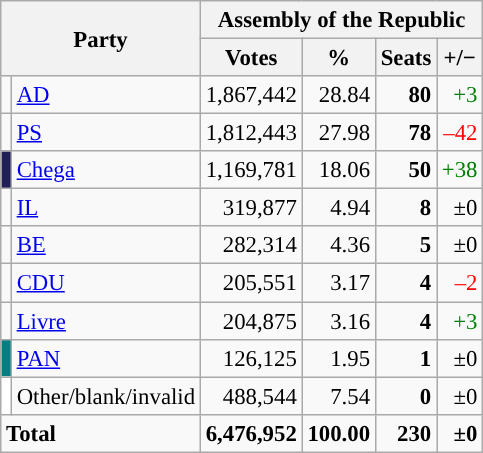<table class="wikitable" style="text-align:right; font-size:95%;">
<tr>
<th colspan="2" rowspan="2">Party</th>
<th colspan="4">Assembly of the Republic</th>
</tr>
<tr>
<th>Votes</th>
<th>%</th>
<th>Seats</th>
<th>+/−</th>
</tr>
<tr>
<td style="background:"></td>
<td align="left"><a href='#'>AD</a></td>
<td>1,867,442</td>
<td>28.84</td>
<td><strong>80</strong></td>
<td style="color:green;">+3</td>
</tr>
<tr>
<td style="background:"></td>
<td align="left"><a href='#'>PS</a></td>
<td>1,812,443</td>
<td>27.98</td>
<td><strong>78</strong></td>
<td style="color:red;">–42</td>
</tr>
<tr>
<td style="background:#202056;"></td>
<td align="left"><a href='#'>Chega</a></td>
<td>1,169,781</td>
<td>18.06</td>
<td><strong>50</strong></td>
<td style="color:green;">+38</td>
</tr>
<tr>
<td style="background:"></td>
<td align="left"><a href='#'>IL</a></td>
<td>319,877</td>
<td>4.94</td>
<td><strong>8</strong></td>
<td>±0</td>
</tr>
<tr>
<td style="background:"></td>
<td align="left"><a href='#'>BE</a></td>
<td>282,314</td>
<td>4.36</td>
<td><strong>5</strong></td>
<td>±0</td>
</tr>
<tr>
<td style="background:"></td>
<td align="left"><a href='#'>CDU</a></td>
<td>205,551</td>
<td>3.17</td>
<td><strong>4</strong></td>
<td style="color:red;">–2</td>
</tr>
<tr>
<td style="background:"></td>
<td align="left"><a href='#'>Livre</a></td>
<td>204,875</td>
<td>3.16</td>
<td><strong>4</strong></td>
<td style="color:green;">+3</td>
</tr>
<tr>
<td style="background:teal;"></td>
<td align="left"><a href='#'>PAN</a></td>
<td>126,125</td>
<td>1.95</td>
<td><strong>1</strong></td>
<td>±0</td>
</tr>
<tr>
<td style="background:white;"></td>
<td align="left">Other/blank/invalid</td>
<td>488,544</td>
<td>7.54</td>
<td><strong>0</strong></td>
<td>±0</td>
</tr>
<tr style="font-weight:bold">
<td colspan="2" align="left">Total</td>
<td>6,476,952</td>
<td>100.00</td>
<td>230</td>
<td>±0</td>
</tr>
</table>
